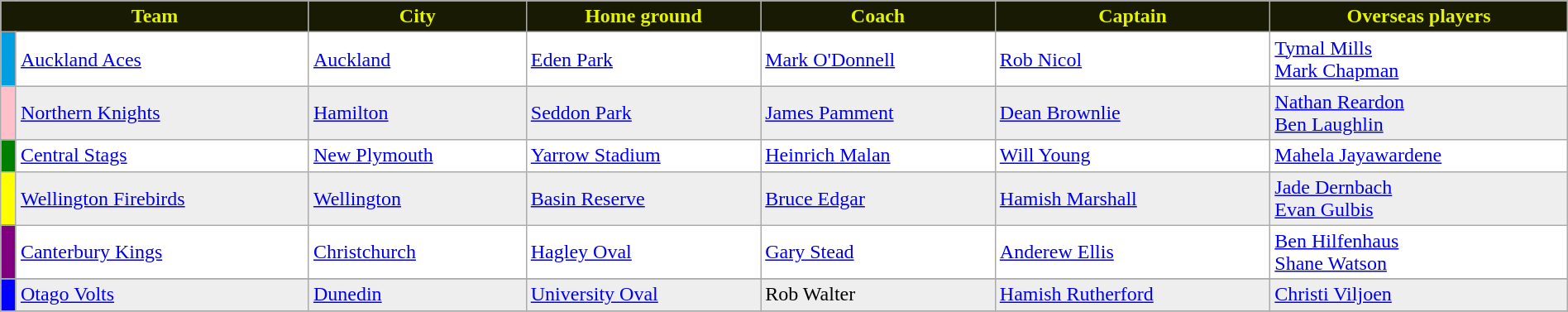<table class="wikitable" style="width:100%;">
<tr>
<th colspan=2 style="width: auto; color:#E4F300; background:#181A04;">Team</th>
<th style="width: auto; color:#E4F300; background:#181A04;">City</th>
<th style="width: auto; color:#E4F300; background:#181A04;">Home ground</th>
<th style="width: auto; color:#E4F300; background:#181A04;">Coach</th>
<th style="width: auto; color:#E4F300; background:#181A04;">Captain</th>
<th style="width: auto; color:#E4F300; background:#181A04;">Overseas players</th>
</tr>
<tr>
<td style="background:#009FDF;"></td>
<td style="background:white;"><a href='#'>Auckland Aces</a></td>
<td style="background:white;"><a href='#'>Auckland</a></td>
<td style="background:white;"><a href='#'>Eden Park</a></td>
<td style="background:white;"><a href='#'>Mark O'Donnell</a></td>
<td style="background:white;"><a href='#'>Rob Nicol</a></td>
<td style="background:white;"> <a href='#'>Tymal Mills</a><br> <a href='#'>Mark Chapman</a></td>
</tr>
<tr>
<td style="background:pink;"></td>
<td style="background: #eee;"><a href='#'>Northern Knights</a></td>
<td style="background: #eee;"><a href='#'>Hamilton</a></td>
<td style="background: #eee;"><a href='#'>Seddon Park</a></td>
<td style="background: #eee;"><a href='#'>James Pamment</a></td>
<td style="background: #eee;"><a href='#'>Dean Brownlie</a></td>
<td style="background: #eee;"> <a href='#'>Nathan Reardon</a><br> <a href='#'>Ben Laughlin</a></td>
</tr>
<tr>
<td style="background:green;"></td>
<td style="background:white;"><a href='#'>Central Stags</a></td>
<td style="background:white;"><a href='#'>New Plymouth</a></td>
<td style="background:white;"><a href='#'>Yarrow Stadium</a></td>
<td style="background:white;"><a href='#'>Heinrich Malan</a></td>
<td style="background:white;"><a href='#'>Will Young</a></td>
<td style="background:white;"> <a href='#'>Mahela Jayawardene</a></td>
</tr>
<tr>
<td style="background:yellow;"></td>
<td style="background: #eee;"><a href='#'>Wellington Firebirds</a></td>
<td style="background: #eee;"><a href='#'>Wellington</a></td>
<td style="background: #eee;"><a href='#'>Basin Reserve</a></td>
<td style="background: #eee;"><a href='#'>Bruce Edgar</a></td>
<td style="background: #eee;"><a href='#'>Hamish Marshall</a></td>
<td style="background: #eee;"> <a href='#'>Jade Dernbach</a><br> <a href='#'>Evan Gulbis</a></td>
</tr>
<tr>
<td style="background:purple;"></td>
<td style="background:white;"><a href='#'>Canterbury Kings</a></td>
<td style="background:white;"><a href='#'>Christchurch</a></td>
<td style="background:white;"><a href='#'>Hagley Oval</a></td>
<td style="background:white;"><a href='#'>Gary Stead</a></td>
<td style="background:white;"><a href='#'>Anderew Ellis</a></td>
<td style="background:white;"> <a href='#'>Ben Hilfenhaus</a><br> <a href='#'>Shane Watson</a></td>
</tr>
<tr>
</tr>
<tr>
<td style="background:blue;"></td>
<td style="background: #eee;"><a href='#'>Otago Volts</a></td>
<td style="background: #eee;"><a href='#'>Dunedin</a></td>
<td style="background: #eee;"><a href='#'>University Oval</a></td>
<td style="background: #eee;">Rob Walter</td>
<td style="background: #eee;"><a href='#'>Hamish Rutherford</a></td>
<td style="background: #eee;"> <a href='#'>Christi Viljoen</a></td>
</tr>
<tr>
</tr>
</table>
